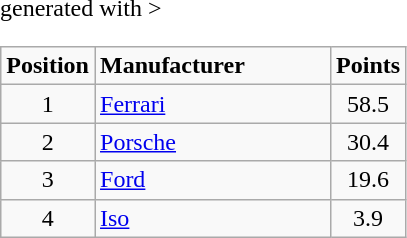<table class="wikitable" border="1" <hiddentext>generated with >
<tr style="font-weight:bold">
<td style="height:12.75; width:43.5; text-align:center;">Position</td>
<td style="width:150px;">Manufacturer</td>
<td style="width:29.25; text-align:center;">Points </td>
</tr>
<tr>
<td style="height:12.75; text-align:center;">1</td>
<td><a href='#'>Ferrari</a></td>
<td style="text-align:center;">58.5</td>
</tr>
<tr>
<td style="height:12.75; text-align:center;">2</td>
<td><a href='#'>Porsche</a></td>
<td style="text-align:center;">30.4</td>
</tr>
<tr>
<td style="height:12.75; text-align:center;">3</td>
<td><a href='#'>Ford</a></td>
<td style="text-align:center;">19.6</td>
</tr>
<tr>
<td style="height:12.75; text-align:center;">4</td>
<td><a href='#'>Iso</a></td>
<td style="text-align:center;">3.9</td>
</tr>
</table>
